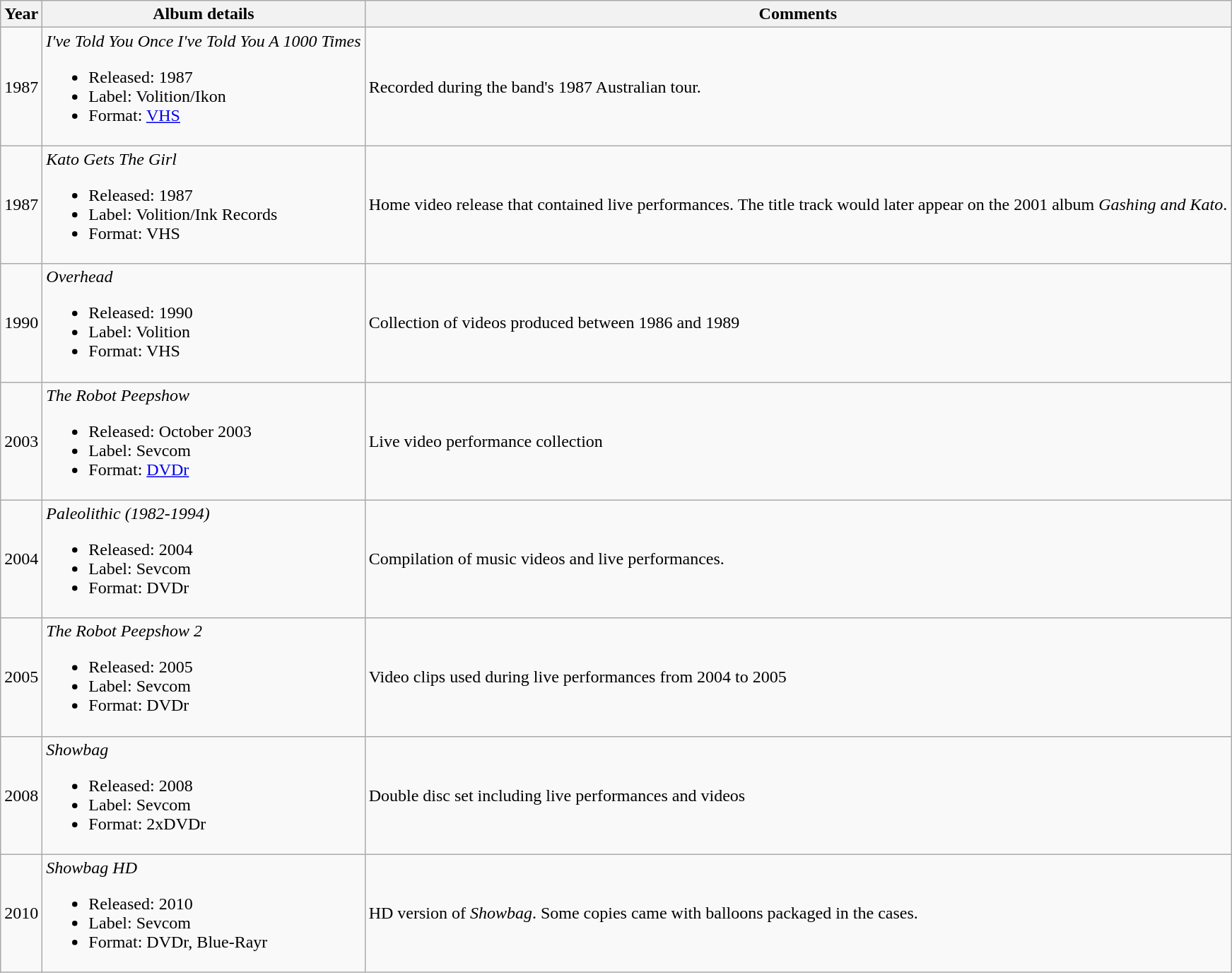<table class="wikitable">
<tr>
<th>Year</th>
<th>Album details</th>
<th>Comments</th>
</tr>
<tr>
<td>1987</td>
<td align="left"><em>I've Told You Once I've Told You A 1000 Times</em><br><ul><li>Released: 1987</li><li>Label: Volition/Ikon</li><li>Format: <a href='#'>VHS</a></li></ul></td>
<td>Recorded during the band's 1987 Australian tour.</td>
</tr>
<tr>
<td>1987</td>
<td align="left"><em>Kato Gets The Girl</em><br><ul><li>Released: 1987</li><li>Label: Volition/Ink Records</li><li>Format: VHS</li></ul></td>
<td>Home video release that contained live performances. The title track would later appear on the 2001 album <em>Gashing and Kato</em>.</td>
</tr>
<tr>
<td>1990</td>
<td align="left"><em>Overhead</em><br><ul><li>Released: 1990</li><li>Label: Volition</li><li>Format: VHS</li></ul></td>
<td>Collection of videos produced between 1986 and 1989</td>
</tr>
<tr>
<td>2003</td>
<td align="left"><em>The Robot Peepshow</em><br><ul><li>Released: October 2003</li><li>Label: Sevcom</li><li>Format: <a href='#'>DVDr</a></li></ul></td>
<td>Live video performance collection</td>
</tr>
<tr>
<td>2004</td>
<td align="left"><em>Paleolithic (1982-1994)</em><br><ul><li>Released: 2004</li><li>Label: Sevcom</li><li>Format: DVDr</li></ul></td>
<td>Compilation of music videos and live performances.</td>
</tr>
<tr>
<td>2005</td>
<td align="left"><em>The Robot Peepshow 2</em><br><ul><li>Released: 2005</li><li>Label: Sevcom</li><li>Format: DVDr</li></ul></td>
<td>Video clips used during live performances from 2004 to 2005</td>
</tr>
<tr>
<td>2008</td>
<td align="left"><em>Showbag</em><br><ul><li>Released: 2008</li><li>Label: Sevcom</li><li>Format: 2xDVDr</li></ul></td>
<td>Double disc set including live performances and videos</td>
</tr>
<tr>
<td>2010</td>
<td align="left"><em>Showbag HD</em><br><ul><li>Released: 2010</li><li>Label: Sevcom</li><li>Format: DVDr, Blue-Rayr</li></ul></td>
<td>HD version of <em>Showbag</em>. Some copies came with balloons packaged in the cases.</td>
</tr>
</table>
